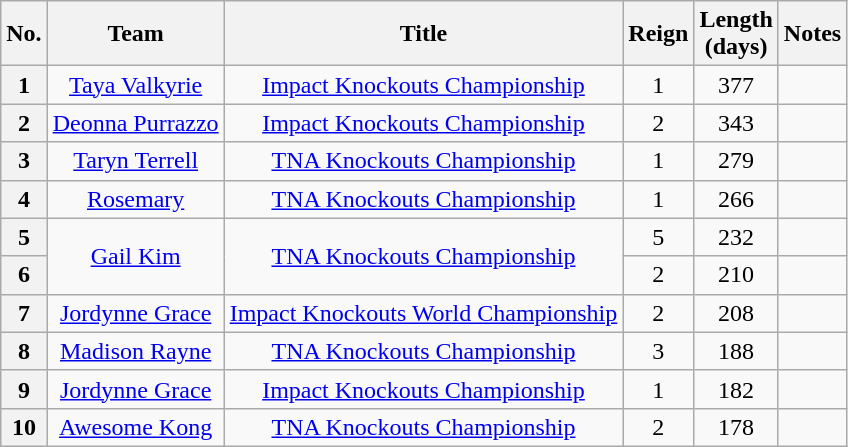<table class="wikitable sortable" style="text-align: center">
<tr>
<th>No.</th>
<th>Team</th>
<th>Title</th>
<th>Reign</th>
<th>Length<br>(days)</th>
<th>Notes</th>
</tr>
<tr>
<th>1</th>
<td><a href='#'>Taya Valkyrie</a></td>
<td><a href='#'>Impact Knockouts Championship</a></td>
<td>1</td>
<td>377</td>
<td></td>
</tr>
<tr>
<th>2</th>
<td><a href='#'>Deonna Purrazzo</a></td>
<td><a href='#'>Impact Knockouts Championship</a></td>
<td>2</td>
<td>343</td>
<td></td>
</tr>
<tr>
<th>3</th>
<td><a href='#'>Taryn Terrell</a></td>
<td><a href='#'>TNA Knockouts Championship</a></td>
<td>1</td>
<td>279</td>
<td></td>
</tr>
<tr>
<th>4</th>
<td><a href='#'>Rosemary</a></td>
<td><a href='#'>TNA Knockouts Championship</a></td>
<td>1</td>
<td>266</td>
<td></td>
</tr>
<tr>
<th>5</th>
<td rowspan=2><a href='#'>Gail Kim</a></td>
<td rowspan=2><a href='#'>TNA Knockouts Championship</a></td>
<td>5</td>
<td>232</td>
<td></td>
</tr>
<tr>
<th>6</th>
<td>2</td>
<td>210</td>
<td></td>
</tr>
<tr>
<th>7</th>
<td><a href='#'>Jordynne Grace</a></td>
<td><a href='#'>Impact Knockouts World Championship</a></td>
<td>2</td>
<td>208</td>
<td></td>
</tr>
<tr>
<th>8</th>
<td><a href='#'>Madison Rayne</a></td>
<td><a href='#'>TNA Knockouts Championship</a></td>
<td>3</td>
<td>188</td>
<td></td>
</tr>
<tr>
<th>9</th>
<td><a href='#'>Jordynne Grace</a></td>
<td><a href='#'>Impact Knockouts Championship</a></td>
<td>1</td>
<td>182</td>
<td></td>
</tr>
<tr>
<th>10</th>
<td><a href='#'>Awesome Kong</a></td>
<td><a href='#'>TNA Knockouts Championship</a></td>
<td>2</td>
<td>178</td>
<td></td>
</tr>
</table>
